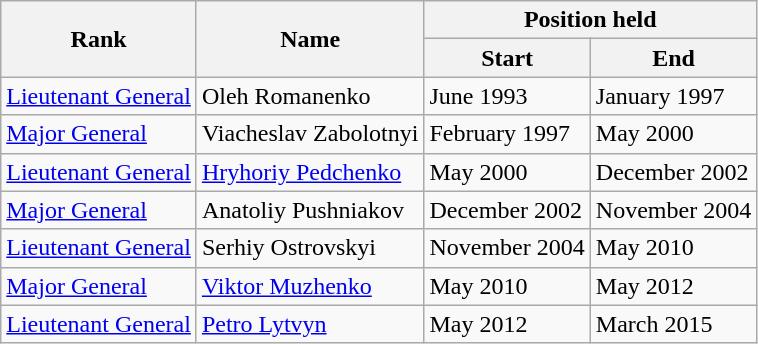<table class="wikitable">
<tr>
<th rowspan="2">Rank</th>
<th rowspan="2">Name</th>
<th colspan="2">Position held</th>
</tr>
<tr>
<th>Start</th>
<th>End</th>
</tr>
<tr>
<td><a href='#'>Lieutenant General</a></td>
<td>Oleh Romanenko</td>
<td>June 1993</td>
<td>January 1997</td>
</tr>
<tr>
<td><a href='#'>Major General</a></td>
<td>Viacheslav Zabolotnyi</td>
<td>February 1997</td>
<td>May 2000</td>
</tr>
<tr>
<td><a href='#'>Lieutenant General</a></td>
<td><a href='#'>Hryhoriy Pedchenko</a></td>
<td>May 2000</td>
<td>December 2002</td>
</tr>
<tr>
<td><a href='#'>Major General</a></td>
<td>Anatoliy Pushniakov</td>
<td>December 2002</td>
<td>November 2004</td>
</tr>
<tr>
<td><a href='#'>Lieutenant General</a></td>
<td>Serhiy Ostrovskyi</td>
<td>November 2004</td>
<td>May 2010</td>
</tr>
<tr>
<td><a href='#'>Major General</a></td>
<td><a href='#'>Viktor Muzhenko</a></td>
<td>May 2010</td>
<td>May 2012</td>
</tr>
<tr>
<td><a href='#'>Lieutenant General</a></td>
<td><a href='#'>Petro Lytvyn</a></td>
<td>May 2012</td>
<td>March 2015</td>
</tr>
</table>
